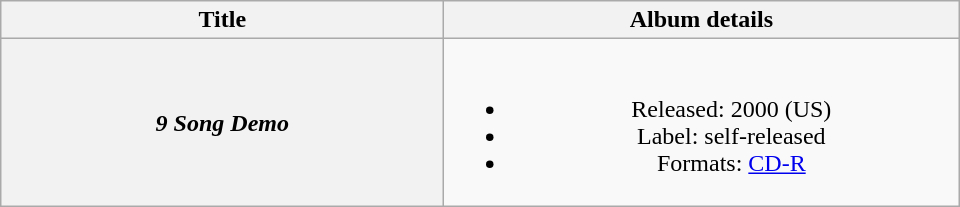<table class="wikitable plainrowheaders" style="text-align:center;">
<tr>
<th scope="col" style="width:18em;">Title</th>
<th scope="col" style="width:21em;">Album details</th>
</tr>
<tr>
<th scope="row"><em>9 Song Demo</em></th>
<td><br><ul><li>Released: 2000 <span>(US)</span></li><li>Label: self-released</li><li>Formats: <a href='#'>CD-R</a></li></ul></td>
</tr>
</table>
